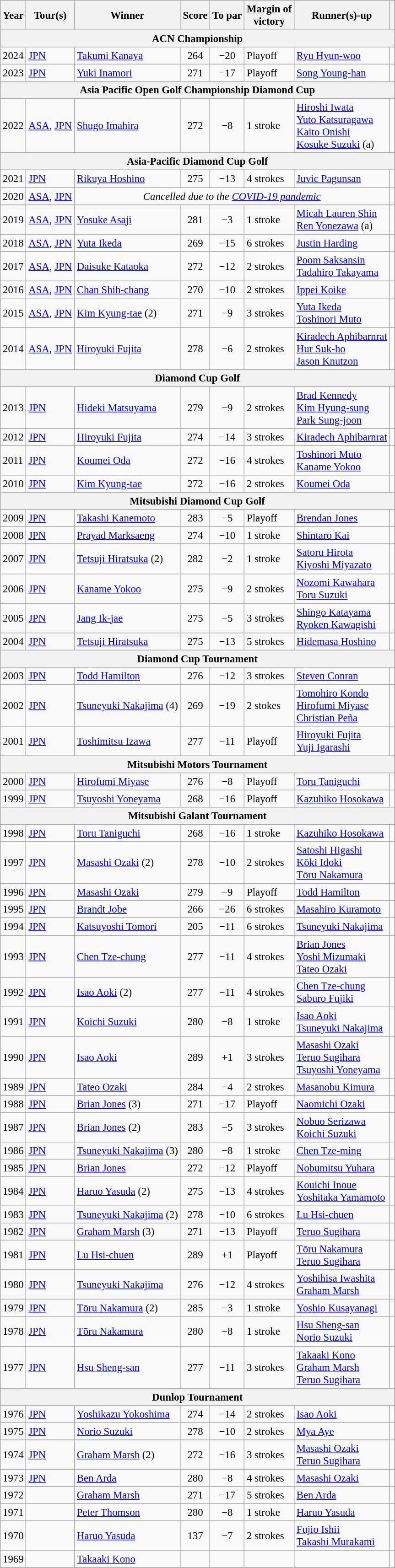<table class="wikitable" style="font-size:95%">
<tr>
<th>Year</th>
<th>Tour(s)</th>
<th>Winner</th>
<th>Score</th>
<th>To par</th>
<th>Margin of<br>victory</th>
<th>Runner(s)-up</th>
<th></th>
</tr>
<tr>
<th colspan=8>ACN Championship</th>
</tr>
<tr>
<td>2024</td>
<td><a href='#'>JPN</a></td>
<td> <a href='#'>Takumi Kanaya</a></td>
<td align=center>264</td>
<td align=center>−20</td>
<td>Playoff</td>
<td> <a href='#'>Ryu Hyun-woo</a></td>
<td></td>
</tr>
<tr>
<td>2023</td>
<td><a href='#'>JPN</a></td>
<td> <a href='#'>Yuki Inamori</a></td>
<td align=center>271</td>
<td align=center>−17</td>
<td>Playoff</td>
<td> <a href='#'>Song Young-han</a></td>
<td></td>
</tr>
<tr>
<th colspan=8>Asia Pacific Open Golf Championship Diamond Cup</th>
</tr>
<tr>
<td>2022</td>
<td><a href='#'>ASA</a>, <a href='#'>JPN</a></td>
<td> <a href='#'>Shugo Imahira</a></td>
<td align=center>272</td>
<td align=center>−8</td>
<td>1 stroke</td>
<td> <a href='#'>Hiroshi Iwata</a><br> <a href='#'>Yuto Katsuragawa</a><br> <a href='#'>Kaito Onishi</a><br> <a href='#'>Kosuke Suzuki</a> (a)</td>
<td></td>
</tr>
<tr>
<th colspan=8>Asia-Pacific Diamond Cup Golf</th>
</tr>
<tr>
<td>2021</td>
<td><a href='#'>JPN</a></td>
<td> <a href='#'>Rikuya Hoshino</a></td>
<td align=center>275</td>
<td align=center>−13</td>
<td>4 strokes</td>
<td> <a href='#'>Juvic Pagunsan</a></td>
<td></td>
</tr>
<tr>
<td>2020</td>
<td><a href='#'>ASA</a>, <a href='#'>JPN</a></td>
<td colspan=5 align=center><em>Cancelled due to the <a href='#'>COVID-19 pandemic</a></em></td>
<td></td>
</tr>
<tr>
<td>2019</td>
<td><a href='#'>ASA</a>, <a href='#'>JPN</a></td>
<td> <a href='#'>Yosuke Asaji</a></td>
<td align=center>281</td>
<td align=center>−3</td>
<td>1 stroke</td>
<td> <a href='#'>Micah Lauren Shin</a><br> <a href='#'>Ren Yonezawa</a> (a)</td>
<td></td>
</tr>
<tr>
<td>2018</td>
<td><a href='#'>ASA</a>, <a href='#'>JPN</a></td>
<td> <a href='#'>Yuta Ikeda</a></td>
<td align=center>269</td>
<td align=center>−15</td>
<td>6 strokes</td>
<td> <a href='#'>Justin Harding</a></td>
<td></td>
</tr>
<tr>
<td>2017</td>
<td><a href='#'>ASA</a>, <a href='#'>JPN</a></td>
<td> <a href='#'>Daisuke Kataoka</a></td>
<td align=center>272</td>
<td align=center>−12</td>
<td>2 strokes</td>
<td> <a href='#'>Poom Saksansin</a><br> <a href='#'>Tadahiro Takayama</a></td>
<td></td>
</tr>
<tr>
<td>2016</td>
<td><a href='#'>ASA</a>, <a href='#'>JPN</a></td>
<td> <a href='#'>Chan Shih-chang</a></td>
<td align=center>270</td>
<td align=center>−10</td>
<td>2 strokes</td>
<td> <a href='#'>Ippei Koike</a></td>
<td></td>
</tr>
<tr>
<td>2015</td>
<td><a href='#'>ASA</a>, <a href='#'>JPN</a></td>
<td> <a href='#'>Kim Kyung-tae</a> (2)</td>
<td align=center>271</td>
<td align=center>−9</td>
<td>3 strokes</td>
<td> <a href='#'>Yuta Ikeda</a><br> <a href='#'>Toshinori Muto</a></td>
<td></td>
</tr>
<tr>
<td>2014</td>
<td><a href='#'>ASA</a>, <a href='#'>JPN</a></td>
<td> <a href='#'>Hiroyuki Fujita</a></td>
<td align=center>278</td>
<td align=center>−6</td>
<td>2 strokes</td>
<td> <a href='#'>Kiradech Aphibarnrat</a><br> <a href='#'>Hur Suk-ho</a><br> <a href='#'>Jason Knutzon</a></td>
<td></td>
</tr>
<tr>
<th colspan=8>Diamond Cup Golf</th>
</tr>
<tr>
<td>2013</td>
<td><a href='#'>JPN</a></td>
<td> <a href='#'>Hideki Matsuyama</a></td>
<td align=center>279</td>
<td align=center>−9</td>
<td>2 strokes</td>
<td> <a href='#'>Brad Kennedy</a><br> <a href='#'>Kim Hyung-sung</a><br> <a href='#'>Park Sung-joon</a></td>
<td></td>
</tr>
<tr>
<td>2012</td>
<td><a href='#'>JPN</a></td>
<td> <a href='#'>Hiroyuki Fujita</a></td>
<td align=center>274</td>
<td align=center>−14</td>
<td>3 strokes</td>
<td> <a href='#'>Kiradech Aphibarnrat</a></td>
<td></td>
</tr>
<tr>
<td>2011</td>
<td><a href='#'>JPN</a></td>
<td> <a href='#'>Koumei Oda</a></td>
<td align=center>272</td>
<td align=center>−16</td>
<td>4 strokes</td>
<td> <a href='#'>Toshinori Muto</a><br> <a href='#'>Kaname Yokoo</a></td>
<td></td>
</tr>
<tr>
<td>2010</td>
<td><a href='#'>JPN</a></td>
<td> <a href='#'>Kim Kyung-tae</a></td>
<td align=center>272</td>
<td align=center>−16</td>
<td>2 strokes</td>
<td> <a href='#'>Koumei Oda</a></td>
<td></td>
</tr>
<tr>
<th colspan=8>Mitsubishi Diamond Cup Golf</th>
</tr>
<tr>
<td>2009</td>
<td><a href='#'>JPN</a></td>
<td> <a href='#'>Takashi Kanemoto</a></td>
<td align=center>283</td>
<td align=center>−5</td>
<td>Playoff</td>
<td> <a href='#'>Brendan Jones</a></td>
<td></td>
</tr>
<tr>
<td>2008</td>
<td><a href='#'>JPN</a></td>
<td> <a href='#'>Prayad Marksaeng</a></td>
<td align=center>274</td>
<td align=center>−10</td>
<td>1 stroke</td>
<td> <a href='#'>Shintaro Kai</a></td>
<td></td>
</tr>
<tr>
<td>2007</td>
<td><a href='#'>JPN</a></td>
<td> <a href='#'>Tetsuji Hiratsuka</a> (2)</td>
<td align=center>282</td>
<td align=center>−2</td>
<td>1 stroke</td>
<td> <a href='#'>Satoru Hirota</a><br> <a href='#'>Kiyoshi Miyazato</a></td>
<td></td>
</tr>
<tr>
<td>2006</td>
<td><a href='#'>JPN</a></td>
<td> <a href='#'>Kaname Yokoo</a></td>
<td align=center>275</td>
<td align=center>−9</td>
<td>2 strokes</td>
<td> <a href='#'>Nozomi Kawahara</a><br> <a href='#'>Toru Suzuki</a></td>
<td></td>
</tr>
<tr>
<td>2005</td>
<td><a href='#'>JPN</a></td>
<td> <a href='#'>Jang Ik-jae</a></td>
<td align=center>275</td>
<td align=center>−5</td>
<td>3 strokes</td>
<td> <a href='#'>Shingo Katayama</a><br> <a href='#'>Ryoken Kawagishi</a></td>
<td></td>
</tr>
<tr>
<td>2004</td>
<td><a href='#'>JPN</a></td>
<td> <a href='#'>Tetsuji Hiratsuka</a></td>
<td align=center>275</td>
<td align=center>−13</td>
<td>5 strokes</td>
<td> <a href='#'>Hidemasa Hoshino</a></td>
<td></td>
</tr>
<tr>
<th colspan=8>Diamond Cup Tournament</th>
</tr>
<tr>
<td>2003</td>
<td><a href='#'>JPN</a></td>
<td> <a href='#'>Todd Hamilton</a></td>
<td align=center>276</td>
<td align=center>−12</td>
<td>3 strokes</td>
<td> <a href='#'>Steven Conran</a></td>
<td></td>
</tr>
<tr>
<td>2002</td>
<td><a href='#'>JPN</a></td>
<td> <a href='#'>Tsuneyuki Nakajima</a> (4)</td>
<td align=center>269</td>
<td align=center>−19</td>
<td>2 stokes</td>
<td> <a href='#'>Tomohiro Kondo</a><br> <a href='#'>Hirofumi Miyase</a><br> <a href='#'>Christian Peña</a></td>
<td></td>
</tr>
<tr>
<td>2001</td>
<td><a href='#'>JPN</a></td>
<td> <a href='#'>Toshimitsu Izawa</a></td>
<td align=center>277</td>
<td align=center>−11</td>
<td>Playoff</td>
<td> <a href='#'>Hiroyuki Fujita</a><br> <a href='#'>Yuji Igarashi</a></td>
<td></td>
</tr>
<tr>
<th colspan=8>Mitsubishi Motors Tournament</th>
</tr>
<tr>
<td>2000</td>
<td><a href='#'>JPN</a></td>
<td> <a href='#'>Hirofumi Miyase</a></td>
<td align=center>276</td>
<td align=center>−8</td>
<td>Playoff</td>
<td> <a href='#'>Toru Taniguchi</a></td>
<td></td>
</tr>
<tr>
<td>1999</td>
<td><a href='#'>JPN</a></td>
<td> <a href='#'>Tsuyoshi Yoneyama</a></td>
<td align=center>268</td>
<td align=center>−16</td>
<td>Playoff</td>
<td> <a href='#'>Kazuhiko Hosokawa</a></td>
<td></td>
</tr>
<tr>
<th colspan=8>Mitsubishi Galant Tournament</th>
</tr>
<tr>
<td>1998</td>
<td><a href='#'>JPN</a></td>
<td> <a href='#'>Toru Taniguchi</a></td>
<td align=center>268</td>
<td align=center>−16</td>
<td>1 stroke</td>
<td> <a href='#'>Kazuhiko Hosokawa</a></td>
<td></td>
</tr>
<tr>
<td>1997</td>
<td><a href='#'>JPN</a></td>
<td> <a href='#'>Masashi Ozaki</a> (2)</td>
<td align=center>278</td>
<td align=center>−10</td>
<td>2 strokes</td>
<td> <a href='#'>Satoshi Higashi</a><br> <a href='#'>Kōki Idoki</a><br> <a href='#'>Tōru Nakamura</a></td>
<td></td>
</tr>
<tr>
<td>1996</td>
<td><a href='#'>JPN</a></td>
<td> <a href='#'>Masashi Ozaki</a></td>
<td align=center>279</td>
<td align=center>−9</td>
<td>Playoff</td>
<td> <a href='#'>Todd Hamilton</a></td>
<td></td>
</tr>
<tr>
<td>1995</td>
<td><a href='#'>JPN</a></td>
<td> <a href='#'>Brandt Jobe</a></td>
<td align=center>266</td>
<td align=center>−26</td>
<td>6 strokes</td>
<td> <a href='#'>Masahiro Kuramoto</a></td>
<td></td>
</tr>
<tr>
<td>1994</td>
<td><a href='#'>JPN</a></td>
<td> <a href='#'>Katsuyoshi Tomori</a></td>
<td align=center>205</td>
<td align=center>−11</td>
<td>6 strokes</td>
<td> <a href='#'>Tsuneyuki Nakajima</a></td>
<td></td>
</tr>
<tr>
<td>1993</td>
<td><a href='#'>JPN</a></td>
<td> <a href='#'>Chen Tze-chung</a></td>
<td align=center>277</td>
<td align=center>−11</td>
<td>4 strokes</td>
<td> <a href='#'>Brian Jones</a><br> <a href='#'>Yoshi Mizumaki</a><br> <a href='#'>Tateo Ozaki</a></td>
<td></td>
</tr>
<tr>
<td>1992</td>
<td><a href='#'>JPN</a></td>
<td> <a href='#'>Isao Aoki</a> (2)</td>
<td align=center>277</td>
<td align=center>−11</td>
<td>4 strokes</td>
<td> <a href='#'>Chen Tze-chung</a><br> <a href='#'>Saburo Fujiki</a></td>
<td></td>
</tr>
<tr>
<td>1991</td>
<td><a href='#'>JPN</a></td>
<td> <a href='#'>Koichi Suzuki</a></td>
<td align=center>280</td>
<td align=center>−8</td>
<td>1 stroke</td>
<td> <a href='#'>Isao Aoki</a><br> <a href='#'>Tsuneyuki Nakajima</a></td>
<td></td>
</tr>
<tr>
<td>1990</td>
<td><a href='#'>JPN</a></td>
<td> <a href='#'>Isao Aoki</a></td>
<td align=center>289</td>
<td align=center>+1</td>
<td>3 strokes</td>
<td> <a href='#'>Masashi Ozaki</a><br> <a href='#'>Teruo Sugihara</a><br> <a href='#'>Tsuyoshi Yoneyama</a></td>
<td></td>
</tr>
<tr>
<td>1989</td>
<td><a href='#'>JPN</a></td>
<td> <a href='#'>Tateo Ozaki</a></td>
<td align=center>284</td>
<td align=center>−4</td>
<td>2 strokes</td>
<td> <a href='#'>Masanobu Kimura</a></td>
<td></td>
</tr>
<tr>
<td>1988</td>
<td><a href='#'>JPN</a></td>
<td> <a href='#'>Brian Jones</a> (3)</td>
<td align=center>271</td>
<td align=center>−17</td>
<td>Playoff</td>
<td> <a href='#'>Naomichi Ozaki</a></td>
<td></td>
</tr>
<tr>
<td>1987</td>
<td><a href='#'>JPN</a></td>
<td> <a href='#'>Brian Jones</a> (2)</td>
<td align=center>283</td>
<td align=center>−5</td>
<td>3 strokes</td>
<td> <a href='#'>Nobuo Serizawa</a><br> <a href='#'>Koichi Suzuki</a></td>
<td></td>
</tr>
<tr>
<td>1986</td>
<td><a href='#'>JPN</a></td>
<td> <a href='#'>Tsuneyuki Nakajima</a> (3)</td>
<td align=center>280</td>
<td align=center>−8</td>
<td>1 stroke</td>
<td> <a href='#'>Chen Tze-ming</a></td>
<td></td>
</tr>
<tr>
<td>1985</td>
<td><a href='#'>JPN</a></td>
<td> <a href='#'>Brian Jones</a></td>
<td align=center>272</td>
<td align=center>−12</td>
<td>Playoff</td>
<td> <a href='#'>Nobumitsu Yuhara</a></td>
<td></td>
</tr>
<tr>
<td>1984</td>
<td><a href='#'>JPN</a></td>
<td> <a href='#'>Haruo Yasuda</a> (2)</td>
<td align=center>275</td>
<td align=center>−13</td>
<td>4 strokes</td>
<td> <a href='#'>Kouichi Inoue</a><br> <a href='#'>Yoshitaka Yamamoto</a></td>
<td></td>
</tr>
<tr>
<td>1983</td>
<td><a href='#'>JPN</a></td>
<td> <a href='#'>Tsuneyuki Nakajima</a> (2)</td>
<td align=center>278</td>
<td align=center>−10</td>
<td>6 strokes</td>
<td> <a href='#'>Lu Hsi-chuen</a></td>
<td></td>
</tr>
<tr>
<td>1982</td>
<td><a href='#'>JPN</a></td>
<td> <a href='#'>Graham Marsh</a> (3)</td>
<td align=center>271</td>
<td align=center>−13</td>
<td>Playoff</td>
<td> <a href='#'>Teruo Sugihara</a></td>
<td></td>
</tr>
<tr>
<td>1981</td>
<td><a href='#'>JPN</a></td>
<td> <a href='#'>Lu Hsi-chuen</a></td>
<td align=center>289</td>
<td align=center>+1</td>
<td>Playoff</td>
<td> <a href='#'>Tōru Nakamura</a><br> <a href='#'>Teruo Sugihara</a></td>
<td></td>
</tr>
<tr>
<td>1980</td>
<td><a href='#'>JPN</a></td>
<td> <a href='#'>Tsuneyuki Nakajima</a></td>
<td align=center>276</td>
<td align=center>−12</td>
<td>4 strokes</td>
<td> <a href='#'>Yoshihisa Iwashita</a><br> <a href='#'>Graham Marsh</a></td>
<td></td>
</tr>
<tr>
<td>1979</td>
<td><a href='#'>JPN</a></td>
<td> <a href='#'>Tōru Nakamura</a> (2)</td>
<td align=center>285</td>
<td align=center>−3</td>
<td>1 stroke</td>
<td> <a href='#'>Yoshio Kusayanagi</a></td>
<td></td>
</tr>
<tr>
<td>1978</td>
<td><a href='#'>JPN</a></td>
<td> <a href='#'>Tōru Nakamura</a></td>
<td align=center>280</td>
<td align=center>−8</td>
<td>1 stroke</td>
<td> <a href='#'>Hsu Sheng-san</a><br> <a href='#'>Norio Suzuki</a></td>
<td></td>
</tr>
<tr>
<td>1977</td>
<td><a href='#'>JPN</a></td>
<td> <a href='#'>Hsu Sheng-san</a></td>
<td align=center>277</td>
<td align=center>−11</td>
<td>3 strokes</td>
<td> <a href='#'>Takaaki Kono</a><br> <a href='#'>Graham Marsh</a><br> <a href='#'>Teruo Sugihara</a></td>
<td></td>
</tr>
<tr>
<th colspan=8>Dunlop Tournament</th>
</tr>
<tr>
<td>1976</td>
<td><a href='#'>JPN</a></td>
<td> <a href='#'>Yoshikazu Yokoshima</a></td>
<td align=center>274</td>
<td align=center>−14</td>
<td>2 strokes</td>
<td> <a href='#'>Isao Aoki</a></td>
<td></td>
</tr>
<tr>
<td>1975</td>
<td><a href='#'>JPN</a></td>
<td> <a href='#'>Norio Suzuki</a></td>
<td align=center>278</td>
<td align=center>−10</td>
<td>2 strokes</td>
<td> <a href='#'>Mya Aye</a></td>
<td></td>
</tr>
<tr>
<td>1974</td>
<td><a href='#'>JPN</a></td>
<td> <a href='#'>Graham Marsh</a> (2)</td>
<td align=center>272</td>
<td align=center>−16</td>
<td>3 strokes</td>
<td> <a href='#'>Masashi Ozaki</a><br> <a href='#'>Teruo Sugihara</a></td>
<td></td>
</tr>
<tr>
<td>1973</td>
<td><a href='#'>JPN</a></td>
<td> <a href='#'>Ben Arda</a></td>
<td align=center>280</td>
<td align=center>−8</td>
<td>4 strokes</td>
<td> <a href='#'>Masashi Ozaki</a></td>
<td></td>
</tr>
<tr>
<td>1972</td>
<td></td>
<td> <a href='#'>Graham Marsh</a></td>
<td align=center>271</td>
<td align=center>−17</td>
<td>5 strokes</td>
<td> <a href='#'>Ben Arda</a></td>
<td></td>
</tr>
<tr>
<td>1971</td>
<td></td>
<td> <a href='#'>Peter Thomson</a></td>
<td align=center>280</td>
<td align=center>−8</td>
<td>1 stroke</td>
<td> <a href='#'>Haruo Yasuda</a></td>
<td></td>
</tr>
<tr>
<td>1970</td>
<td></td>
<td> <a href='#'>Haruo Yasuda</a></td>
<td align=center>137</td>
<td align=center>−7</td>
<td>2 strokes</td>
<td> <a href='#'>Fujio Ishii</a><br> <a href='#'>Takashi Murakami</a></td>
<td></td>
</tr>
<tr>
<td>1969</td>
<td></td>
<td> <a href='#'>Takaaki Kono</a></td>
<td align=center></td>
<td align=center></td>
<td></td>
<td></td>
<td></td>
</tr>
</table>
